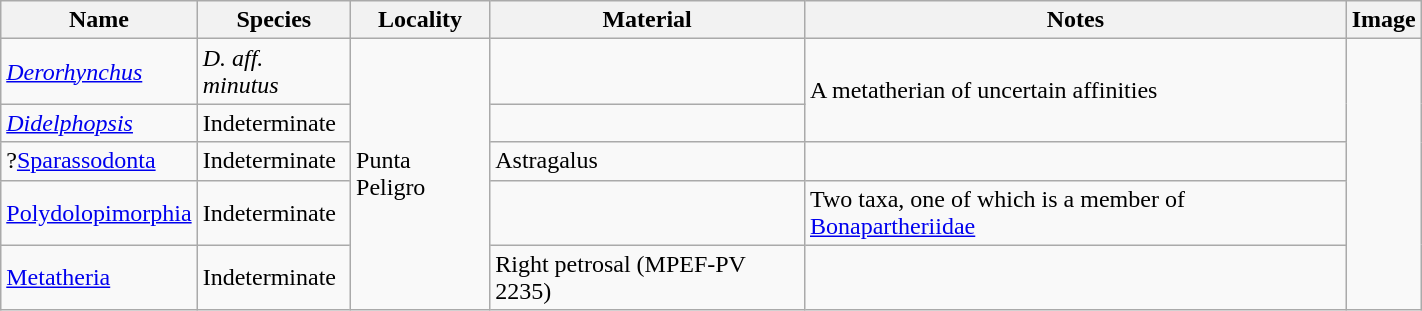<table class="wikitable" align="center" width="75%">
<tr>
<th>Name</th>
<th>Species</th>
<th>Locality</th>
<th>Material</th>
<th>Notes</th>
<th>Image</th>
</tr>
<tr>
<td><em><a href='#'>Derorhynchus</a></em></td>
<td><em>D. aff. minutus</em></td>
<td rowspan="5">Punta Peligro</td>
<td></td>
<td rowspan="2">A metatherian of uncertain affinities</td>
</tr>
<tr>
<td><em><a href='#'>Didelphopsis</a></em></td>
<td>Indeterminate</td>
<td></td>
</tr>
<tr>
<td>?<a href='#'>Sparassodonta</a></td>
<td>Indeterminate</td>
<td>Astragalus</td>
<td></td>
</tr>
<tr>
<td><a href='#'>Polydolopimorphia</a></td>
<td>Indeterminate</td>
<td></td>
<td>Two taxa, one of which is a member of <a href='#'>Bonapartheriidae</a></td>
</tr>
<tr>
<td><a href='#'>Metatheria</a></td>
<td>Indeterminate</td>
<td>Right petrosal (MPEF-PV 2235)</td>
<td></td>
</tr>
</table>
